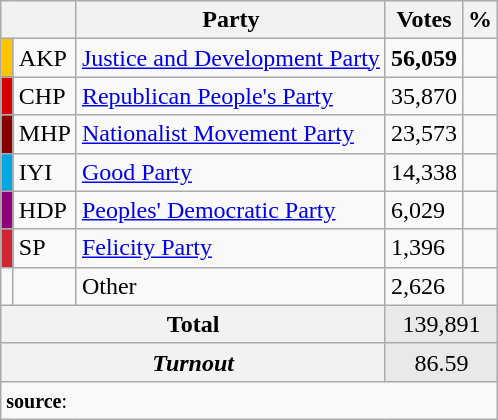<table class="wikitable">
<tr>
<th colspan="2" align="center"></th>
<th align="center">Party</th>
<th align="center">Votes</th>
<th align="center">%</th>
</tr>
<tr align="left">
<td bgcolor="#FDC400" width="1"></td>
<td>AKP</td>
<td><a href='#'>Justice and Development Party</a></td>
<td><strong>56,059</strong></td>
<td><strong></strong></td>
</tr>
<tr align="left">
<td bgcolor="#d50000" width="1"></td>
<td>CHP</td>
<td><a href='#'>Republican People's Party</a></td>
<td>35,870</td>
<td></td>
</tr>
<tr align="left">
<td bgcolor="#870000" width="1"></td>
<td>MHP</td>
<td><a href='#'>Nationalist Movement Party</a></td>
<td>23,573</td>
<td></td>
</tr>
<tr align="left">
<td bgcolor="#01A7E1" width="1"></td>
<td>IYI</td>
<td><a href='#'>Good Party</a></td>
<td>14,338</td>
<td></td>
</tr>
<tr align="left">
<td bgcolor="#91007B" width="1"></td>
<td>HDP</td>
<td><a href='#'>Peoples' Democratic Party</a></td>
<td>6,029</td>
<td></td>
</tr>
<tr align="left">
<td bgcolor="#D02433" width="1"></td>
<td>SP</td>
<td><a href='#'>Felicity Party</a></td>
<td>1,396</td>
<td></td>
</tr>
<tr align="left">
<td bgcolor="" width="1"></td>
<td></td>
<td>Other</td>
<td>2,626</td>
<td></td>
</tr>
<tr align="left" style="background-color:#E9E9E9">
<th colspan="3" align="center"><strong>Total</strong></th>
<td colspan="5" align="center">139,891</td>
</tr>
<tr align="left" style="background-color:#E9E9E9">
<th colspan="3" align="center"><em>Turnout</em></th>
<td colspan="5" align="center">86.59</td>
</tr>
<tr>
<td colspan="9" align="left"><small><strong>source</strong>: </small></td>
</tr>
</table>
